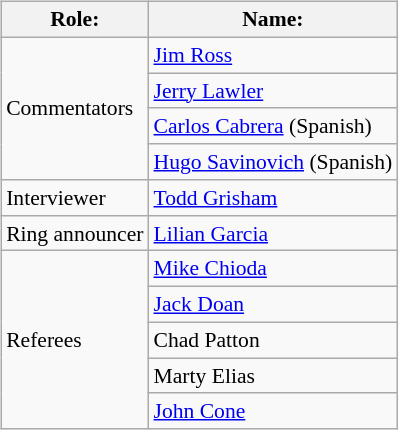<table class=wikitable style="font-size:90%; margin: 0.5em 0 0.5em 1em; float: right; clear: right;">
<tr>
<th>Role:</th>
<th>Name:</th>
</tr>
<tr>
<td rowspan=4>Commentators</td>
<td><a href='#'>Jim Ross</a></td>
</tr>
<tr>
<td><a href='#'>Jerry Lawler</a></td>
</tr>
<tr>
<td><a href='#'>Carlos Cabrera</a> (Spanish)</td>
</tr>
<tr>
<td><a href='#'>Hugo Savinovich</a> (Spanish)</td>
</tr>
<tr>
<td>Interviewer</td>
<td><a href='#'>Todd Grisham</a></td>
</tr>
<tr>
<td>Ring announcer</td>
<td><a href='#'>Lilian Garcia</a></td>
</tr>
<tr>
<td rowspan="5">Referees</td>
<td><a href='#'>Mike Chioda</a></td>
</tr>
<tr>
<td><a href='#'>Jack Doan</a></td>
</tr>
<tr>
<td>Chad Patton</td>
</tr>
<tr>
<td>Marty Elias</td>
</tr>
<tr>
<td><a href='#'>John Cone</a></td>
</tr>
</table>
